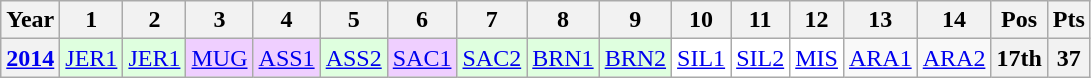<table class="wikitable" style="text-align:center;">
<tr>
<th>Year</th>
<th>1</th>
<th>2</th>
<th>3</th>
<th>4</th>
<th>5</th>
<th>6</th>
<th>7</th>
<th>8</th>
<th>9</th>
<th>10</th>
<th>11</th>
<th>12</th>
<th>13</th>
<th>14</th>
<th>Pos</th>
<th>Pts</th>
</tr>
<tr>
<th><a href='#'>2014</a></th>
<td style="background:#dfffdf;"><a href='#'>JER1</a><br></td>
<td style="background:#dfffdf;"><a href='#'>JER1</a><br></td>
<td style="background:#efcfff;"><a href='#'>MUG</a><br></td>
<td style="background:#efcfff;"><a href='#'>ASS1</a><br></td>
<td style="background:#dfffdf;"><a href='#'>ASS2</a><br></td>
<td style="background:#efcfff;"><a href='#'>SAC1</a><br></td>
<td style="background:#dfffdf;"><a href='#'>SAC2</a><br></td>
<td style="background:#dfffdf;"><a href='#'>BRN1</a><br></td>
<td style="background:#dfffdf;"><a href='#'>BRN2</a><br></td>
<td style="background:#ffffff;"><a href='#'>SIL1</a><br></td>
<td style="background:#ffffff;"><a href='#'>SIL2</a><br></td>
<td style="background:#ffffff;"><a href='#'>MIS</a><br></td>
<td><a href='#'>ARA1</a><br></td>
<td><a href='#'>ARA2</a><br></td>
<th>17th</th>
<th>37</th>
</tr>
</table>
